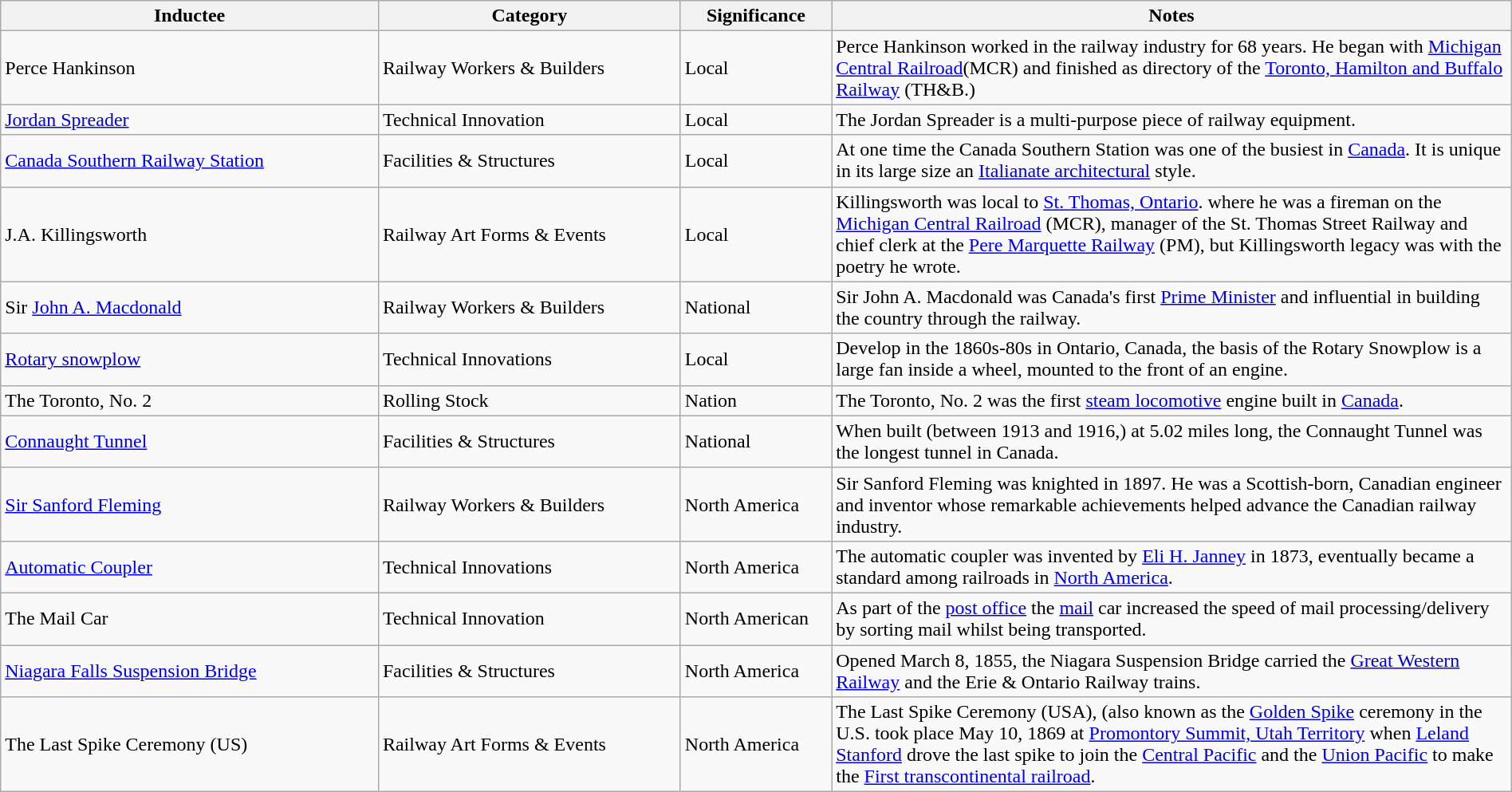<table class="wikitable sortable" width=100%>
<tr>
<th width=25%>Inductee</th>
<th width=20%>Category</th>
<th width=10%>Significance</th>
<th width=45%>Notes</th>
</tr>
<tr>
<td>Perce Hankinson</td>
<td>Railway Workers & Builders</td>
<td>Local</td>
<td>Perce Hankinson worked in the railway industry for 68 years. He began with <a href='#'>Michigan Central Railroad</a>(MCR) and finished as directory of the <a href='#'>Toronto, Hamilton and Buffalo Railway</a> (TH&B.)</td>
</tr>
<tr>
<td><a href='#'>Jordan Spreader</a></td>
<td>Technical Innovation</td>
<td>Local</td>
<td>The Jordan Spreader is a multi-purpose piece of railway equipment.</td>
</tr>
<tr>
<td><a href='#'>Canada Southern Railway Station</a></td>
<td>Facilities & Structures</td>
<td>Local</td>
<td>At one time the Canada Southern Station was one of the busiest in <a href='#'>Canada</a>. It is unique in its large size an <a href='#'>Italianate architectural</a> style.</td>
</tr>
<tr>
<td>J.A. Killingsworth</td>
<td>Railway Art Forms & Events</td>
<td>Local</td>
<td>Killingsworth was local to <a href='#'>St. Thomas, Ontario</a>. where he was a fireman on the <a href='#'>Michigan Central Railroad</a> (MCR), manager of the St. Thomas Street Railway and chief clerk at the <a href='#'>Pere Marquette Railway</a> (PM), but Killingsworth legacy was with the poetry he wrote.</td>
</tr>
<tr>
<td>Sir <a href='#'>John A. Macdonald</a></td>
<td>Railway Workers & Builders</td>
<td>National</td>
<td>Sir John A. Macdonald was Canada's first <a href='#'>Prime Minister</a> and influential in building the country through the railway.</td>
</tr>
<tr>
<td><a href='#'>Rotary snowplow</a></td>
<td>Technical Innovations</td>
<td>Local</td>
<td>Develop in the 1860s-80s in Ontario, Canada, the basis of the Rotary Snowplow is a large fan inside a wheel, mounted to the front of an engine.</td>
</tr>
<tr>
<td>The Toronto, No. 2</td>
<td>Rolling Stock</td>
<td>Nation</td>
<td>The Toronto, No. 2 was the first <a href='#'>steam locomotive</a> engine built in <a href='#'>Canada</a>.</td>
</tr>
<tr>
<td><a href='#'>Connaught Tunnel</a></td>
<td>Facilities & Structures</td>
<td>National</td>
<td>When built (between 1913 and 1916,) at 5.02 miles long, the Connaught Tunnel was the longest tunnel in Canada.</td>
</tr>
<tr>
<td><a href='#'>Sir Sanford Fleming</a></td>
<td>Railway Workers & Builders</td>
<td>North America</td>
<td>Sir Sanford Fleming was knighted in 1897. He was a Scottish-born, Canadian engineer and inventor whose remarkable achievements helped advance the Canadian railway industry.</td>
</tr>
<tr>
<td><a href='#'>Automatic Coupler</a></td>
<td>Technical Innovations</td>
<td>North America</td>
<td>The automatic coupler was invented by <a href='#'>Eli H. Janney</a> in 1873, eventually became a standard among railroads in <a href='#'>North America</a>.</td>
</tr>
<tr>
<td>The Mail Car</td>
<td>Technical Innovation</td>
<td>North American</td>
<td>As part of the <a href='#'>post office</a> the <a href='#'>mail</a> car increased the speed of mail processing/delivery by sorting mail whilst being transported.</td>
</tr>
<tr>
<td><a href='#'>Niagara Falls Suspension Bridge</a></td>
<td>Facilities & Structures</td>
<td>North America</td>
<td>Opened March 8, 1855, the Niagara Suspension Bridge carried the <a href='#'>Great Western Railway</a> and the Erie & Ontario Railway trains.</td>
</tr>
<tr>
<td>The Last Spike Ceremony (US)</td>
<td>Railway Art Forms & Events</td>
<td>North America</td>
<td>The Last Spike Ceremony (USA), (also known as the <a href='#'>Golden Spike</a> ceremony in the U.S. took place May 10, 1869 at <a href='#'>Promontory Summit, Utah Territory</a> when <a href='#'>Leland Stanford</a> drove the last spike to join the <a href='#'>Central Pacific</a> and the <a href='#'>Union Pacific</a> to make the <a href='#'>First transcontinental railroad</a>.</td>
</tr>
</table>
